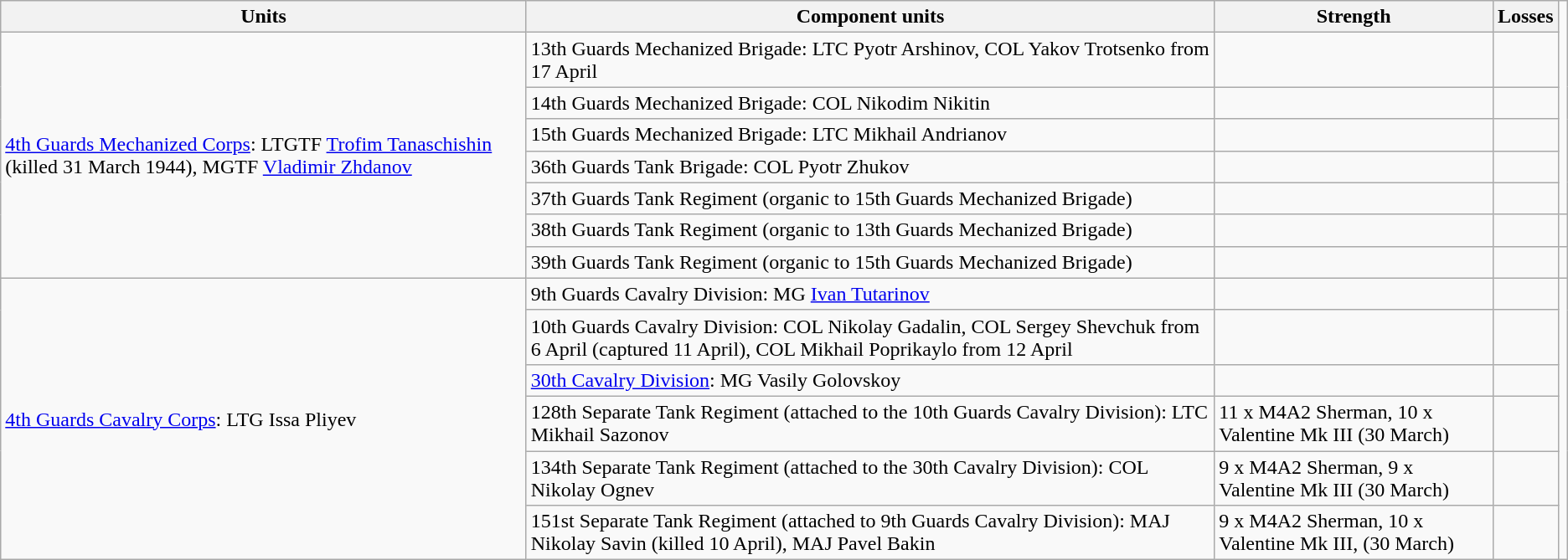<table class="wikitable">
<tr>
<th>Units</th>
<th>Component units</th>
<th>Strength</th>
<th>Losses</th>
</tr>
<tr>
<td rowspan="7"><a href='#'>4th Guards Mechanized Corps</a>: LTGTF <a href='#'>Trofim Tanaschishin</a> (killed 31 March 1944), MGTF <a href='#'>Vladimir Zhdanov</a></td>
<td>13th Guards Mechanized Brigade: LTC Pyotr Arshinov, COL Yakov Trotsenko from 17 April</td>
<td></td>
<td></td>
</tr>
<tr>
<td>14th Guards Mechanized Brigade: COL Nikodim Nikitin</td>
<td></td>
<td></td>
</tr>
<tr>
<td>15th Guards Mechanized Brigade: LTC Mikhail Andrianov</td>
<td></td>
<td></td>
</tr>
<tr>
<td>36th Guards Tank Brigade: COL Pyotr Zhukov</td>
<td></td>
<td></td>
</tr>
<tr>
<td>37th Guards Tank Regiment (organic to 15th Guards Mechanized Brigade)</td>
<td></td>
<td></td>
</tr>
<tr>
<td>38th Guards Tank Regiment (organic to 13th Guards Mechanized Brigade)</td>
<td></td>
<td></td>
<td></td>
</tr>
<tr>
<td>39th Guards Tank Regiment (organic to 15th Guards Mechanized Brigade)</td>
<td></td>
<td></td>
<td></td>
</tr>
<tr>
<td rowspan="6"><a href='#'>4th Guards Cavalry Corps</a>: LTG Issa Pliyev</td>
<td>9th Guards Cavalry Division: MG <a href='#'>Ivan Tutarinov</a></td>
<td></td>
<td><br></td>
</tr>
<tr>
<td>10th Guards Cavalry Division: COL Nikolay Gadalin, COL Sergey Shevchuk from 6 April (captured 11 April), COL Mikhail Poprikaylo from 12 April</td>
<td></td>
<td></td>
</tr>
<tr>
<td><a href='#'>30th Cavalry Division</a>: MG Vasily Golovskoy</td>
<td></td>
<td></td>
</tr>
<tr>
<td>128th Separate Tank Regiment (attached to the 10th Guards Cavalry Division): LTC Mikhail Sazonov</td>
<td>11 х М4А2 Sherman, 10 x Valentine Mk III (30 March)</td>
<td></td>
</tr>
<tr>
<td>134th Separate Tank Regiment (attached to the 30th Cavalry Division): COL Nikolay Ognev</td>
<td>9 x M4A2 Sherman, 9 x Valentine Mk III (30 March)</td>
<td></td>
</tr>
<tr>
<td>151st Separate Tank Regiment (attached to 9th Guards Cavalry Division): MAJ Nikolay Savin (killed 10 April), MAJ Pavel Bakin</td>
<td>9 x M4A2 Sherman, 10 x Valentine Mk III, (30 March)</td>
<td></td>
</tr>
</table>
